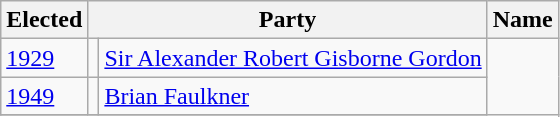<table class="wikitable">
<tr>
<th>Elected</th>
<th colspan=2>Party</th>
<th>Name</th>
</tr>
<tr>
<td><a href='#'>1929</a></td>
<td></td>
<td><a href='#'>Sir Alexander Robert Gisborne Gordon</a></td>
</tr>
<tr>
<td><a href='#'>1949</a></td>
<td></td>
<td><a href='#'>Brian Faulkner</a></td>
</tr>
<tr>
</tr>
</table>
